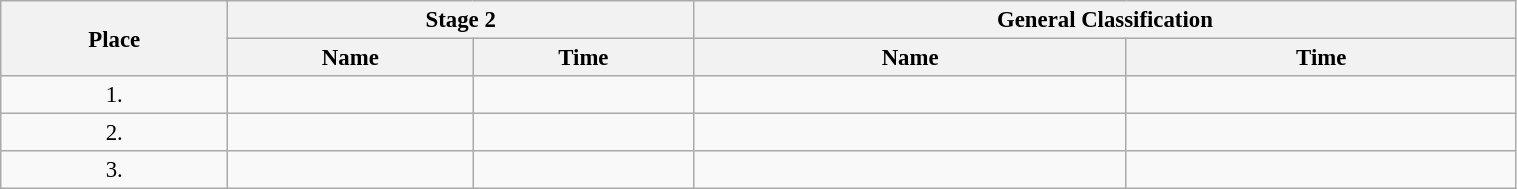<table class=wikitable style="font-size:95%" width="80%">
<tr>
<th rowspan="2">Place</th>
<th colspan="2">Stage 2</th>
<th colspan="2">General Classification</th>
</tr>
<tr>
<th>Name</th>
<th>Time</th>
<th>Name</th>
<th>Time</th>
</tr>
<tr>
<td align="center">1.</td>
<td></td>
<td></td>
<td></td>
<td></td>
</tr>
<tr>
<td align="center">2.</td>
<td></td>
<td></td>
<td></td>
<td></td>
</tr>
<tr>
<td align="center">3.</td>
<td></td>
<td></td>
<td></td>
<td></td>
</tr>
</table>
